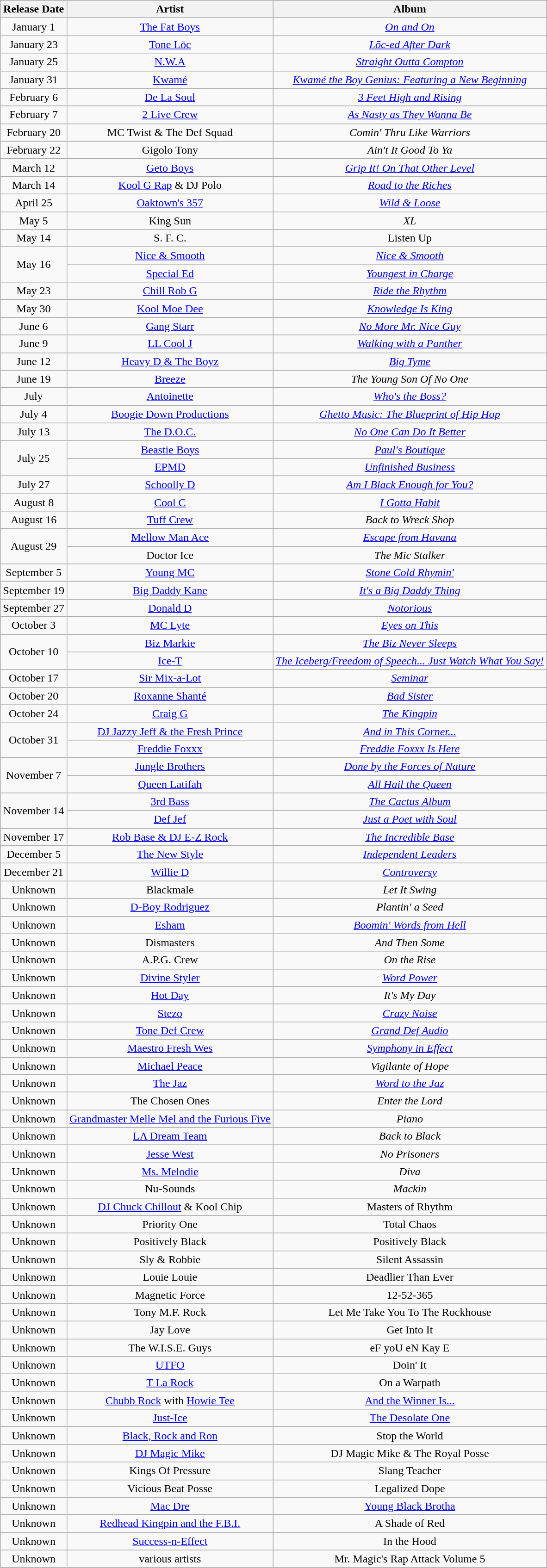<table class="wikitable" style="text-align:center;">
<tr>
<th scope="col">Release Date</th>
<th scope="col">Artist</th>
<th scope="col">Album</th>
</tr>
<tr>
<td>January 1</td>
<td><a href='#'>The Fat Boys</a></td>
<td><em><a href='#'>On and On</a></em></td>
</tr>
<tr>
<td>January 23</td>
<td><a href='#'>Tone Lōc</a></td>
<td><em><a href='#'>Lōc-ed After Dark</a></em></td>
</tr>
<tr>
<td>January 25</td>
<td><a href='#'>N.W.A</a></td>
<td><em><a href='#'>Straight Outta Compton</a></em></td>
</tr>
<tr>
<td>January 31</td>
<td><a href='#'>Kwamé</a></td>
<td><em><a href='#'>Kwamé the Boy Genius: Featuring a New Beginning</a></em></td>
</tr>
<tr>
<td>February 6</td>
<td><a href='#'>De La Soul</a></td>
<td><em><a href='#'>3 Feet High and Rising</a></em></td>
</tr>
<tr>
<td>February 7</td>
<td><a href='#'>2 Live Crew</a></td>
<td><em><a href='#'>As Nasty as They Wanna Be</a></em></td>
</tr>
<tr>
<td>February 20</td>
<td>MC Twist & The Def Squad</td>
<td><em>Comin' Thru Like Warriors</em></td>
</tr>
<tr>
<td>February 22</td>
<td>Gigolo Tony</td>
<td><em>Ain't It Good To Ya</em></td>
</tr>
<tr>
<td>March 12</td>
<td><a href='#'>Geto Boys</a></td>
<td><em><a href='#'>Grip It! On That Other Level</a></em></td>
</tr>
<tr>
<td>March 14</td>
<td><a href='#'>Kool G Rap</a> & DJ Polo</td>
<td><em><a href='#'>Road to the Riches</a></em></td>
</tr>
<tr>
<td>April 25</td>
<td><a href='#'>Oaktown's 357</a></td>
<td><em><a href='#'>Wild & Loose</a></em></td>
</tr>
<tr>
<td>May 5</td>
<td>King Sun</td>
<td><em>XL</em></td>
</tr>
<tr>
<td>May 14</td>
<td>S. F. C.</td>
<td>Listen Up</td>
</tr>
<tr>
<td rowspan="2">May 16</td>
<td><a href='#'>Nice & Smooth</a></td>
<td><em><a href='#'>Nice & Smooth</a></em></td>
</tr>
<tr>
<td><a href='#'>Special Ed</a></td>
<td><em><a href='#'>Youngest in Charge</a></em></td>
</tr>
<tr>
<td>May 23</td>
<td><a href='#'>Chill Rob G</a></td>
<td><em><a href='#'>Ride the Rhythm</a></em></td>
</tr>
<tr>
<td>May 30</td>
<td><a href='#'>Kool Moe Dee</a></td>
<td><em><a href='#'>Knowledge Is King</a></em></td>
</tr>
<tr>
<td>June 6</td>
<td><a href='#'>Gang Starr</a></td>
<td><em><a href='#'>No More Mr. Nice Guy</a></em></td>
</tr>
<tr>
<td>June 9</td>
<td><a href='#'>LL Cool J</a></td>
<td><em><a href='#'>Walking with a Panther</a></em></td>
</tr>
<tr>
<td>June 12</td>
<td><a href='#'>Heavy D & The Boyz</a></td>
<td><em><a href='#'>Big Tyme</a></em></td>
</tr>
<tr>
<td>June 19</td>
<td><a href='#'>Breeze</a></td>
<td><em>The Young Son Of No One</em></td>
</tr>
<tr>
<td>July</td>
<td><a href='#'>Antoinette</a></td>
<td><em><a href='#'>Who's the Boss?</a></em></td>
</tr>
<tr>
<td>July 4</td>
<td><a href='#'>Boogie Down Productions</a></td>
<td><em><a href='#'>Ghetto Music: The Blueprint of Hip Hop</a></em></td>
</tr>
<tr>
<td>July 13</td>
<td><a href='#'>The D.O.C.</a></td>
<td><em><a href='#'>No One Can Do It Better</a></em></td>
</tr>
<tr>
<td rowspan="2">July 25</td>
<td><a href='#'>Beastie Boys</a></td>
<td><em><a href='#'>Paul's Boutique</a></em></td>
</tr>
<tr>
<td><a href='#'>EPMD</a></td>
<td><em><a href='#'>Unfinished Business</a></em></td>
</tr>
<tr>
<td>July 27</td>
<td><a href='#'>Schoolly D</a></td>
<td><em><a href='#'>Am I Black Enough for You?</a></em></td>
</tr>
<tr>
<td>August 8</td>
<td><a href='#'>Cool C</a></td>
<td><em><a href='#'>I Gotta Habit</a></em></td>
</tr>
<tr>
<td>August 16</td>
<td><a href='#'>Tuff Crew</a></td>
<td><em>Back to Wreck Shop</em></td>
</tr>
<tr>
<td rowspan="2">August 29</td>
<td><a href='#'>Mellow Man Ace</a></td>
<td><em><a href='#'>Escape from Havana</a></em></td>
</tr>
<tr>
<td>Doctor Ice</td>
<td><em>The Mic Stalker</em></td>
</tr>
<tr>
<td>September 5</td>
<td><a href='#'>Young MC</a></td>
<td><em><a href='#'>Stone Cold Rhymin'</a></em></td>
</tr>
<tr>
<td>September 19</td>
<td><a href='#'>Big Daddy Kane</a></td>
<td><em><a href='#'>It's a Big Daddy Thing</a></em></td>
</tr>
<tr>
<td>September 27</td>
<td><a href='#'>Donald D</a></td>
<td><em><a href='#'>Notorious</a></em></td>
</tr>
<tr>
<td>October 3</td>
<td><a href='#'>MC Lyte</a></td>
<td><em><a href='#'>Eyes on This</a></em></td>
</tr>
<tr>
<td rowspan="2">October 10</td>
<td><a href='#'>Biz Markie</a></td>
<td><em><a href='#'>The Biz Never Sleeps</a></em></td>
</tr>
<tr>
<td><a href='#'>Ice-T</a></td>
<td><em><a href='#'>The Iceberg/Freedom of Speech... Just Watch What You Say!</a></em></td>
</tr>
<tr>
<td>October 17</td>
<td><a href='#'>Sir Mix-a-Lot</a></td>
<td><em><a href='#'>Seminar</a></em></td>
</tr>
<tr>
<td>October 20</td>
<td><a href='#'>Roxanne Shanté</a></td>
<td><em><a href='#'>Bad Sister</a></em></td>
</tr>
<tr>
<td>October 24</td>
<td><a href='#'>Craig G</a></td>
<td><em><a href='#'>The Kingpin</a></em></td>
</tr>
<tr>
<td rowspan="2">October 31</td>
<td><a href='#'>DJ Jazzy Jeff & the Fresh Prince</a></td>
<td><em><a href='#'>And in This Corner...</a></em></td>
</tr>
<tr>
<td><a href='#'>Freddie Foxxx</a></td>
<td><em><a href='#'>Freddie Foxxx Is Here</a></em></td>
</tr>
<tr>
<td rowspan="2">November 7</td>
<td><a href='#'>Jungle Brothers</a></td>
<td><em><a href='#'>Done by the Forces of Nature</a></em></td>
</tr>
<tr>
<td><a href='#'>Queen Latifah</a></td>
<td><em><a href='#'>All Hail the Queen</a></em></td>
</tr>
<tr>
<td rowspan="2">November 14</td>
<td><a href='#'>3rd Bass</a></td>
<td><em><a href='#'>The Cactus Album</a></em></td>
</tr>
<tr>
<td><a href='#'>Def Jef</a></td>
<td><em><a href='#'>Just a Poet with Soul</a></em></td>
</tr>
<tr>
<td>November 17</td>
<td><a href='#'>Rob Base & DJ E-Z Rock</a></td>
<td><em><a href='#'>The Incredible Base</a></em></td>
</tr>
<tr>
<td>December 5</td>
<td><a href='#'>The New Style</a></td>
<td><em><a href='#'>Independent Leaders</a></em></td>
</tr>
<tr>
<td>December 21</td>
<td><a href='#'>Willie D</a></td>
<td><em><a href='#'>Controversy</a></em></td>
</tr>
<tr>
<td>Unknown</td>
<td>Blackmale</td>
<td><em>Let It Swing</em></td>
</tr>
<tr>
<td>Unknown</td>
<td><a href='#'>D-Boy Rodriguez</a></td>
<td><em>Plantin' a Seed</em></td>
</tr>
<tr>
<td>Unknown</td>
<td><a href='#'>Esham</a></td>
<td><em><a href='#'>Boomin' Words from Hell</a></em></td>
</tr>
<tr>
<td>Unknown</td>
<td>Dismasters</td>
<td><em> And Then Some</em></td>
</tr>
<tr>
<td>Unknown</td>
<td>A.P.G. Crew</td>
<td><em>On the Rise</em></td>
</tr>
<tr>
<td>Unknown</td>
<td><a href='#'>Divine Styler</a></td>
<td><em><a href='#'>Word Power</a></em></td>
</tr>
<tr>
<td>Unknown</td>
<td><a href='#'>Hot Day</a></td>
<td><em>It's My Day</em></td>
</tr>
<tr>
<td>Unknown</td>
<td><a href='#'>Stezo</a></td>
<td><em><a href='#'>Crazy Noise</a></em></td>
</tr>
<tr>
<td>Unknown</td>
<td><a href='#'>Tone Def Crew</a></td>
<td><em><a href='#'>Grand Def Audio</a></em></td>
</tr>
<tr>
<td>Unknown</td>
<td><a href='#'>Maestro Fresh Wes</a></td>
<td><em><a href='#'>Symphony in Effect</a></em></td>
</tr>
<tr>
<td>Unknown</td>
<td><a href='#'>Michael Peace</a></td>
<td><em>Vigilante of Hope</em></td>
</tr>
<tr>
<td>Unknown</td>
<td><a href='#'>The Jaz</a></td>
<td><em><a href='#'>Word to the Jaz</a></em></td>
</tr>
<tr>
<td>Unknown</td>
<td>The Chosen Ones</td>
<td><em>Enter the Lord</em></td>
</tr>
<tr>
<td>Unknown</td>
<td><a href='#'>Grandmaster Melle Mel and the Furious Five</a></td>
<td><em>Piano</em></td>
</tr>
<tr>
<td>Unknown</td>
<td><a href='#'>LA Dream Team</a></td>
<td><em>Back to Black</em></td>
</tr>
<tr>
<td>Unknown</td>
<td><a href='#'>Jesse West</a></td>
<td><em>No Prisoners</em></td>
</tr>
<tr>
<td>Unknown</td>
<td><a href='#'>Ms. Melodie</a></td>
<td><em>Diva</em></td>
</tr>
<tr>
<td>Unknown</td>
<td>Nu-Sounds</td>
<td><em>Mackin<strong></td>
</tr>
<tr>
<td>Unknown</td>
<td><a href='#'>DJ Chuck Chillout</a> & Kool Chip</td>
<td></em>Masters of Rhythm<em></td>
</tr>
<tr>
<td>Unknown</td>
<td>Priority One</td>
<td></em>Total Chaos<em></td>
</tr>
<tr>
<td>Unknown</td>
<td>Positively Black</td>
<td></em>Positively Black<em></td>
</tr>
<tr>
<td>Unknown</td>
<td>Sly & Robbie</td>
<td></em>Silent Assassin<em></td>
</tr>
<tr>
<td>Unknown</td>
<td>Louie Louie</td>
<td></em>Deadlier Than Ever<em></td>
</tr>
<tr>
<td>Unknown</td>
<td>Magnetic Force</td>
<td></em>12-52-365<em></td>
</tr>
<tr>
<td>Unknown</td>
<td>Tony M.F. Rock</td>
<td></em>Let Me Take You To The Rockhouse<em></td>
</tr>
<tr>
<td>Unknown</td>
<td>Jay Love</td>
<td></em>Get Into It<em></td>
</tr>
<tr>
<td>Unknown</td>
<td>The W.I.S.E. Guys</td>
<td></em>eF yoU eN Kay E<em></td>
</tr>
<tr>
<td>Unknown</td>
<td><a href='#'>UTFO</a></td>
<td></em>Doin' It<em></td>
</tr>
<tr>
<td>Unknown</td>
<td><a href='#'>T La Rock</a></td>
<td></em>On a Warpath<em></td>
</tr>
<tr>
<td>Unknown</td>
<td><a href='#'>Chubb Rock</a> with <a href='#'>Howie Tee</a></td>
<td></em><a href='#'>And the Winner Is...</a><em></td>
</tr>
<tr>
<td>Unknown</td>
<td><a href='#'>Just-Ice</a></td>
<td></em><a href='#'>The Desolate One</a><em></td>
</tr>
<tr>
<td>Unknown</td>
<td><a href='#'>Black, Rock and Ron</a></td>
<td></em>Stop the World<em></td>
</tr>
<tr>
<td>Unknown</td>
<td><a href='#'>DJ Magic Mike</a></td>
<td></em>DJ Magic Mike & The Royal Posse<em></td>
</tr>
<tr>
<td>Unknown</td>
<td>Kings Of Pressure</td>
<td></em>Slang Teacher<em></td>
</tr>
<tr>
<td>Unknown</td>
<td>Vicious Beat Posse</td>
<td></em>Legalized Dope<em></td>
</tr>
<tr>
<td>Unknown</td>
<td><a href='#'>Mac Dre</a></td>
<td></em><a href='#'>Young Black Brotha</a><em></td>
</tr>
<tr>
<td>Unknown</td>
<td><a href='#'>Redhead Kingpin and the F.B.I.</a></td>
<td></em>A Shade of Red<em></td>
</tr>
<tr>
<td>Unknown</td>
<td><a href='#'>Success-n-Effect</a></td>
<td></em>In the Hood<em></td>
</tr>
<tr>
<td>Unknown</td>
<td>various artists</td>
<td></em>Mr. Magic's Rap Attack Volume 5<em></td>
</tr>
</table>
